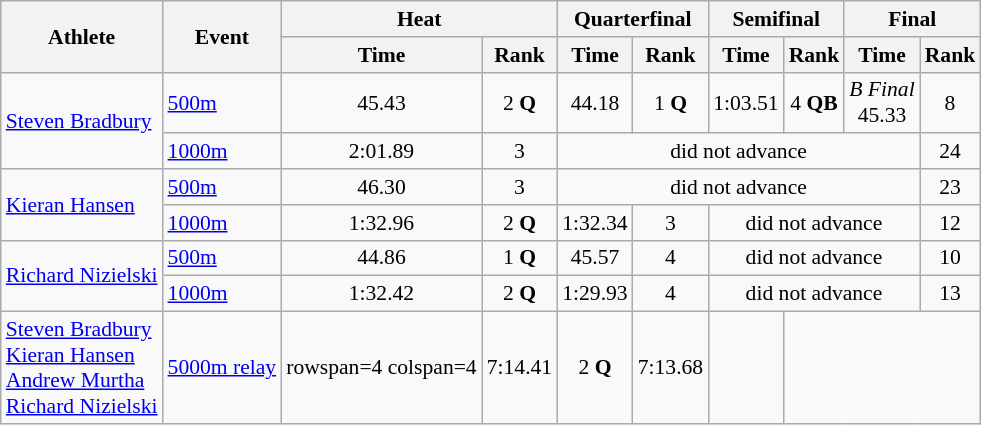<table class="wikitable" style="font-size:90%">
<tr>
<th rowspan="2">Athlete</th>
<th rowspan="2">Event</th>
<th colspan="2">Heat</th>
<th colspan="2">Quarterfinal</th>
<th colspan="2">Semifinal</th>
<th colspan="2">Final</th>
</tr>
<tr>
<th>Time</th>
<th>Rank</th>
<th>Time</th>
<th>Rank</th>
<th>Time</th>
<th>Rank</th>
<th>Time</th>
<th>Rank</th>
</tr>
<tr align="center">
<td align="left" rowspan=2><a href='#'>Steven Bradbury</a></td>
<td align="left"><a href='#'>500m</a></td>
<td>45.43</td>
<td>2 <strong>Q</strong></td>
<td>44.18</td>
<td>1 <strong>Q</strong></td>
<td>1:03.51</td>
<td>4 <strong>QB</strong></td>
<td><em>B Final</em> <br> 45.33</td>
<td>8</td>
</tr>
<tr align="center">
<td align="left"><a href='#'>1000m</a></td>
<td>2:01.89</td>
<td>3</td>
<td colspan=5>did not advance</td>
<td>24</td>
</tr>
<tr align="center">
<td align="left" rowspan=2><a href='#'>Kieran Hansen</a></td>
<td align="left"><a href='#'>500m</a></td>
<td>46.30</td>
<td>3</td>
<td colspan=5>did not advance</td>
<td>23</td>
</tr>
<tr align="center">
<td align="left"><a href='#'>1000m</a></td>
<td>1:32.96</td>
<td>2 <strong>Q</strong></td>
<td>1:32.34</td>
<td>3</td>
<td colspan=3>did not advance</td>
<td>12</td>
</tr>
<tr align="center">
<td align="left" rowspan=2><a href='#'>Richard Nizielski</a></td>
<td align="left"><a href='#'>500m</a></td>
<td>44.86 </td>
<td>1 <strong>Q</strong></td>
<td>45.57</td>
<td>4</td>
<td colspan=3>did not advance</td>
<td>10</td>
</tr>
<tr align="center">
<td align="left"><a href='#'>1000m</a></td>
<td>1:32.42</td>
<td>2 <strong>Q</strong></td>
<td>1:29.93</td>
<td>4</td>
<td colspan=3>did not advance</td>
<td>13</td>
</tr>
<tr align="center">
<td align="left" rowspan=2><a href='#'>Steven Bradbury</a> <br> <a href='#'>Kieran Hansen</a> <br> <a href='#'>Andrew Murtha</a> <br> <a href='#'>Richard Nizielski</a></td>
<td rowspan=4 align="left"><a href='#'>5000m relay</a></td>
<td>rowspan=4 colspan=4 </td>
<td rowspan=4>7:14.41</td>
<td rowspan=4>2 <strong>Q</strong></td>
<td rowspan=4>7:13.68</td>
<td rowspan=4></td>
</tr>
</table>
